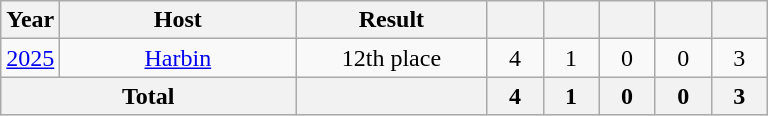<table class="wikitable" style="text-align:center">
<tr>
<th width=30>Year</th>
<th width=150>Host</th>
<th width=120>Result</th>
<th width=30></th>
<th width=30></th>
<th width=30></th>
<th width=30></th>
<th width=30></th>
</tr>
<tr>
<td><a href='#'>2025</a></td>
<td> <a href='#'>Harbin</a></td>
<td>12th place</td>
<td>4</td>
<td>1</td>
<td>0</td>
<td>0</td>
<td>3</td>
</tr>
<tr>
<th colspan=2>Total</th>
<th></th>
<th>4</th>
<th>1</th>
<th>0</th>
<th>0</th>
<th>3</th>
</tr>
</table>
